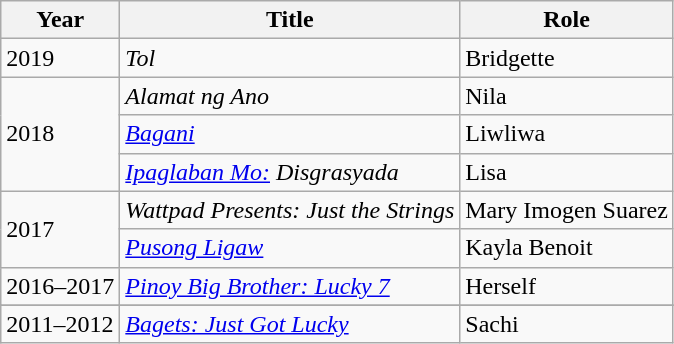<table class="wikitable">
<tr>
<th>Year</th>
<th>Title</th>
<th>Role</th>
</tr>
<tr>
<td>2019</td>
<td><em>Tol</em></td>
<td>Bridgette</td>
</tr>
<tr>
<td rowspan="3">2018</td>
<td><em>Alamat ng Ano</em></td>
<td>Nila</td>
</tr>
<tr>
<td><em><a href='#'>Bagani</a></em></td>
<td>Liwliwa</td>
</tr>
<tr>
<td><em><a href='#'>Ipaglaban Mo:</a> Disgrasyada</em></td>
<td>Lisa</td>
</tr>
<tr>
<td rowspan="2">2017</td>
<td><em>Wattpad Presents: Just the Strings</em></td>
<td>Mary Imogen Suarez</td>
</tr>
<tr>
<td><em><a href='#'>Pusong Ligaw</a></em></td>
<td>Kayla Benoit</td>
</tr>
<tr>
<td>2016–2017</td>
<td><em><a href='#'>Pinoy Big Brother: Lucky 7</a></em></td>
<td>Herself</td>
</tr>
<tr>
</tr>
<tr>
<td>2011–2012</td>
<td><em><a href='#'>Bagets: Just Got Lucky</a></em></td>
<td>Sachi</td>
</tr>
</table>
